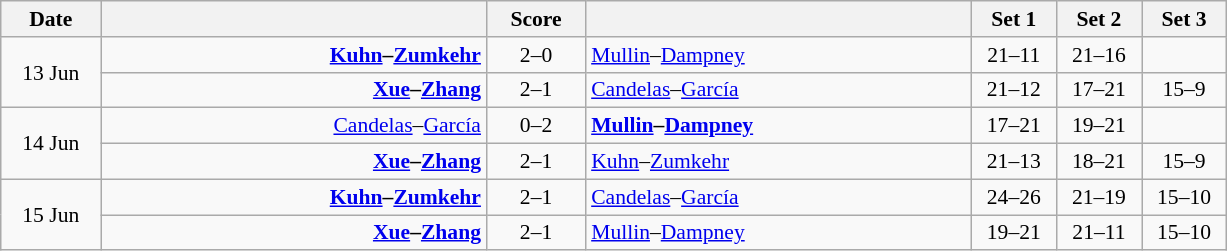<table class="wikitable" style="text-align: center; font-size:90% ">
<tr>
<th width="60">Date</th>
<th align="right" width="250"></th>
<th width="60">Score</th>
<th align="left" width="250"></th>
<th width="50">Set 1</th>
<th width="50">Set 2</th>
<th width="50">Set 3</th>
</tr>
<tr>
<td rowspan=2>13 Jun</td>
<td align=right><strong><a href='#'>Kuhn</a>–<a href='#'>Zumkehr</a> </strong></td>
<td align=center>2–0</td>
<td align=left> <a href='#'>Mullin</a>–<a href='#'>Dampney</a></td>
<td>21–11</td>
<td>21–16</td>
<td></td>
</tr>
<tr>
<td align=right><strong><a href='#'>Xue</a>–<a href='#'>Zhang</a> </strong></td>
<td align=center>2–1</td>
<td align=left> <a href='#'>Candelas</a>–<a href='#'>García</a></td>
<td>21–12</td>
<td>17–21</td>
<td>15–9</td>
</tr>
<tr>
<td rowspan=2>14 Jun</td>
<td align=right><a href='#'>Candelas</a>–<a href='#'>García</a> </td>
<td align=center>0–2</td>
<td align=left> <strong><a href='#'>Mullin</a>–<a href='#'>Dampney</a></strong></td>
<td>17–21</td>
<td>19–21</td>
<td></td>
</tr>
<tr>
<td align=right><strong><a href='#'>Xue</a>–<a href='#'>Zhang</a> </strong></td>
<td align=center>2–1</td>
<td align=left> <a href='#'>Kuhn</a>–<a href='#'>Zumkehr</a></td>
<td>21–13</td>
<td>18–21</td>
<td>15–9</td>
</tr>
<tr>
<td rowspan=2>15 Jun</td>
<td align=right><strong><a href='#'>Kuhn</a>–<a href='#'>Zumkehr</a> </strong></td>
<td align=center>2–1</td>
<td align=left> <a href='#'>Candelas</a>–<a href='#'>García</a></td>
<td>24–26</td>
<td>21–19</td>
<td>15–10</td>
</tr>
<tr>
<td align=right><strong><a href='#'>Xue</a>–<a href='#'>Zhang</a> </strong></td>
<td align=center>2–1</td>
<td align=left> <a href='#'>Mullin</a>–<a href='#'>Dampney</a></td>
<td>19–21</td>
<td>21–11</td>
<td>15–10</td>
</tr>
</table>
